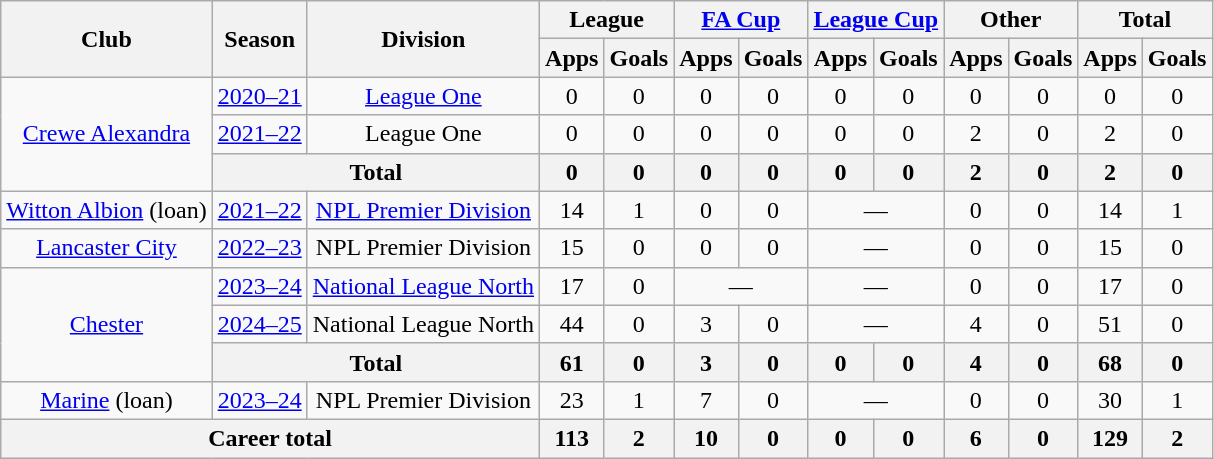<table class="wikitable" style="text-align:center;">
<tr>
<th rowspan="2">Club</th>
<th rowspan="2">Season</th>
<th rowspan="2">Division</th>
<th colspan="2">League</th>
<th colspan="2"><a href='#'>FA Cup</a></th>
<th colspan="2"><a href='#'>League Cup</a></th>
<th colspan="2">Other</th>
<th colspan="2">Total</th>
</tr>
<tr>
<th>Apps</th>
<th>Goals</th>
<th>Apps</th>
<th>Goals</th>
<th>Apps</th>
<th>Goals</th>
<th>Apps</th>
<th>Goals</th>
<th>Apps</th>
<th>Goals</th>
</tr>
<tr>
<td rowspan="3"><a href='#'>Crewe Alexandra</a></td>
<td><a href='#'>2020–21</a></td>
<td><a href='#'>League One</a></td>
<td>0</td>
<td>0</td>
<td>0</td>
<td>0</td>
<td>0</td>
<td>0</td>
<td>0</td>
<td>0</td>
<td>0</td>
<td>0</td>
</tr>
<tr>
<td><a href='#'>2021–22</a></td>
<td>League One</td>
<td>0</td>
<td>0</td>
<td>0</td>
<td>0</td>
<td>0</td>
<td>0</td>
<td>2</td>
<td>0</td>
<td>2</td>
<td>0</td>
</tr>
<tr>
<th colspan="2">Total</th>
<th>0</th>
<th>0</th>
<th>0</th>
<th>0</th>
<th>0</th>
<th>0</th>
<th>2</th>
<th>0</th>
<th>2</th>
<th>0</th>
</tr>
<tr>
<td><a href='#'>Witton Albion</a> (loan)</td>
<td><a href='#'>2021–22</a></td>
<td><a href='#'>NPL Premier Division</a></td>
<td>14</td>
<td>1</td>
<td>0</td>
<td>0</td>
<td colspan=2>—</td>
<td>0</td>
<td>0</td>
<td>14</td>
<td>1</td>
</tr>
<tr>
<td><a href='#'>Lancaster City</a></td>
<td><a href='#'>2022–23</a></td>
<td>NPL Premier Division</td>
<td>15</td>
<td>0</td>
<td>0</td>
<td>0</td>
<td colspan=2>—</td>
<td>0</td>
<td>0</td>
<td>15</td>
<td>0</td>
</tr>
<tr>
<td rowspan="3"><a href='#'>Chester</a></td>
<td><a href='#'>2023–24</a></td>
<td><a href='#'>National League North</a></td>
<td>17</td>
<td>0</td>
<td colspan=2>—</td>
<td colspan=2>—</td>
<td>0</td>
<td>0</td>
<td>17</td>
<td>0</td>
</tr>
<tr>
<td><a href='#'>2024–25</a></td>
<td>National League North</td>
<td>44</td>
<td>0</td>
<td>3</td>
<td>0</td>
<td colspan=2>—</td>
<td>4</td>
<td>0</td>
<td>51</td>
<td>0</td>
</tr>
<tr>
<th colspan="2">Total</th>
<th>61</th>
<th>0</th>
<th>3</th>
<th>0</th>
<th>0</th>
<th>0</th>
<th>4</th>
<th>0</th>
<th>68</th>
<th>0</th>
</tr>
<tr>
<td><a href='#'>Marine</a> (loan)</td>
<td><a href='#'>2023–24</a></td>
<td>NPL Premier Division</td>
<td>23</td>
<td>1</td>
<td>7</td>
<td>0</td>
<td colspan=2>—</td>
<td>0</td>
<td>0</td>
<td>30</td>
<td>1</td>
</tr>
<tr>
<th colspan="3">Career total</th>
<th>113</th>
<th>2</th>
<th>10</th>
<th>0</th>
<th>0</th>
<th>0</th>
<th>6</th>
<th>0</th>
<th>129</th>
<th>2</th>
</tr>
</table>
